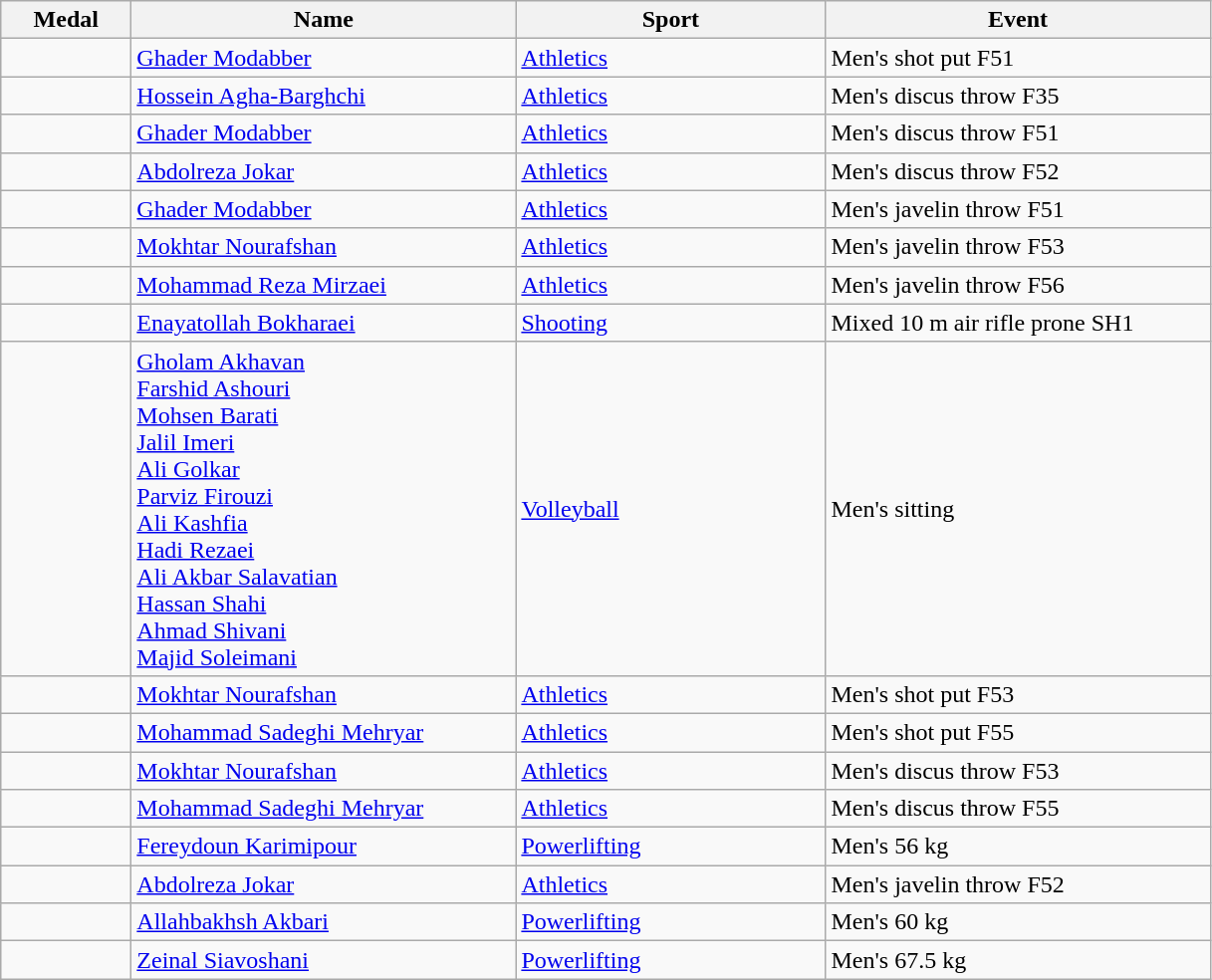<table class="wikitable" style="font-size:100%">
<tr>
<th width="80">Medal</th>
<th width="250">Name</th>
<th width="200">Sport</th>
<th width="250">Event</th>
</tr>
<tr>
<td></td>
<td><a href='#'>Ghader Modabber</a></td>
<td><a href='#'>Athletics</a></td>
<td>Men's shot put F51</td>
</tr>
<tr>
<td></td>
<td><a href='#'>Hossein Agha-Barghchi</a></td>
<td><a href='#'>Athletics</a></td>
<td>Men's discus throw F35</td>
</tr>
<tr>
<td></td>
<td><a href='#'>Ghader Modabber</a></td>
<td><a href='#'>Athletics</a></td>
<td>Men's discus throw F51</td>
</tr>
<tr>
<td></td>
<td><a href='#'>Abdolreza Jokar</a></td>
<td><a href='#'>Athletics</a></td>
<td>Men's discus throw F52</td>
</tr>
<tr>
<td></td>
<td><a href='#'>Ghader Modabber</a></td>
<td><a href='#'>Athletics</a></td>
<td>Men's javelin throw F51</td>
</tr>
<tr>
<td></td>
<td><a href='#'>Mokhtar Nourafshan</a></td>
<td><a href='#'>Athletics</a></td>
<td>Men's javelin throw F53</td>
</tr>
<tr>
<td></td>
<td><a href='#'>Mohammad Reza Mirzaei</a></td>
<td><a href='#'>Athletics</a></td>
<td>Men's javelin throw F56</td>
</tr>
<tr>
<td></td>
<td><a href='#'>Enayatollah Bokharaei</a></td>
<td><a href='#'>Shooting</a></td>
<td>Mixed 10 m air rifle prone SH1</td>
</tr>
<tr>
<td></td>
<td><a href='#'>Gholam Akhavan</a><br><a href='#'>Farshid Ashouri</a><br><a href='#'>Mohsen Barati</a><br><a href='#'>Jalil Imeri</a><br><a href='#'>Ali Golkar</a><br><a href='#'>Parviz Firouzi</a><br><a href='#'>Ali Kashfia</a><br><a href='#'>Hadi Rezaei</a><br><a href='#'>Ali Akbar Salavatian</a><br><a href='#'>Hassan Shahi</a><br><a href='#'>Ahmad Shivani</a><br><a href='#'>Majid Soleimani</a></td>
<td><a href='#'>Volleyball</a></td>
<td>Men's sitting</td>
</tr>
<tr>
<td></td>
<td><a href='#'>Mokhtar Nourafshan</a></td>
<td><a href='#'>Athletics</a></td>
<td>Men's shot put F53</td>
</tr>
<tr>
<td></td>
<td><a href='#'>Mohammad Sadeghi Mehryar</a></td>
<td><a href='#'>Athletics</a></td>
<td>Men's shot put F55</td>
</tr>
<tr>
<td></td>
<td><a href='#'>Mokhtar Nourafshan</a></td>
<td><a href='#'>Athletics</a></td>
<td>Men's discus throw F53</td>
</tr>
<tr>
<td></td>
<td><a href='#'>Mohammad Sadeghi Mehryar</a></td>
<td><a href='#'>Athletics</a></td>
<td>Men's discus throw F55</td>
</tr>
<tr>
<td></td>
<td><a href='#'>Fereydoun Karimipour</a></td>
<td><a href='#'>Powerlifting</a></td>
<td>Men's 56 kg</td>
</tr>
<tr>
<td></td>
<td><a href='#'>Abdolreza Jokar</a></td>
<td><a href='#'>Athletics</a></td>
<td>Men's javelin throw F52</td>
</tr>
<tr>
<td></td>
<td><a href='#'>Allahbakhsh Akbari</a></td>
<td><a href='#'>Powerlifting</a></td>
<td>Men's 60 kg</td>
</tr>
<tr>
<td></td>
<td><a href='#'>Zeinal Siavoshani</a></td>
<td><a href='#'>Powerlifting</a></td>
<td>Men's 67.5 kg</td>
</tr>
</table>
